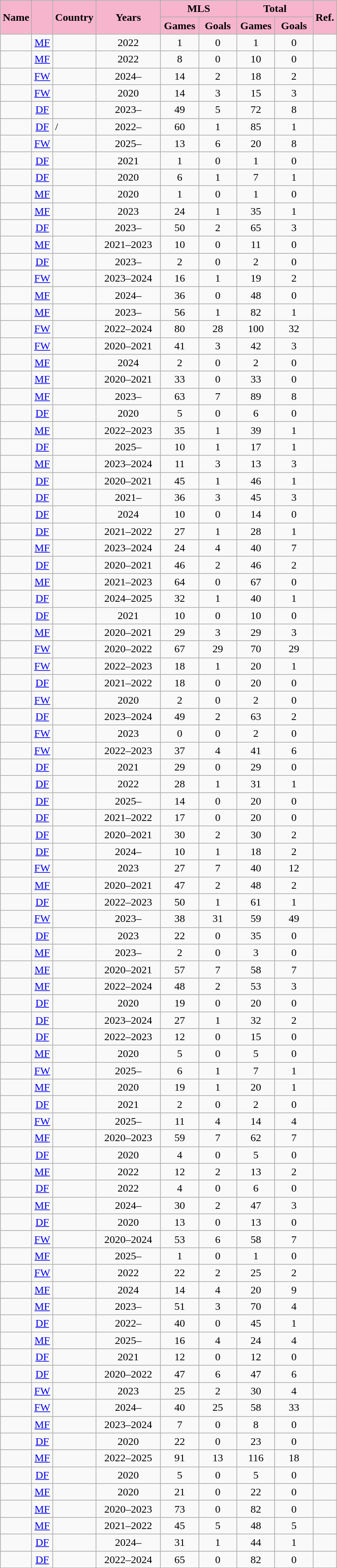<table class="wikitable mw-datatable sortable nowrap" style="text-align:center;">
<tr>
<th rowspan=2 style="background-color:#F7B5CD; color:#000000;" scope=col>Name</th>
<th rowspan=2 style="background-color:#F7B5CD; color:#000000;" scope=col></th>
<th rowspan=2 style="background-color:#F7B5CD; color:#000000;" scope=col>Country</th>
<th rowspan=2 style="background-color:#F7B5CD; color:#000000;" scope=col width=90>Years</th>
<th colspan=2 style="background-color:#F7B5CD; color:#000000;" scope=col>MLS</th>
<th colspan=2 style="background-color:#F7B5CD; color:#000000;" scope=col>Total</th>
<th rowspan=2 style="background-color:#F7B5CD; color:#000000;" scope=col class=unsortable>Ref.</th>
</tr>
<tr>
<th style="background-color:#F7B5CD; color:#000000;" scope=col width=50>Games</th>
<th style="background-color:#F7B5CD; color:#000000;" scope=col width=50>Goals</th>
<th style="background-color:#F7B5CD; color:#000000;" scope=col width=50>Games</th>
<th style="background-color:#F7B5CD; color:#000000;" scope=col width=50>Goals</th>
</tr>
<tr>
<td align=left></td>
<td><a href='#'>MF</a></td>
<td align=left></td>
<td>2022</td>
<td>1</td>
<td>0</td>
<td>1</td>
<td>0</td>
<td></td>
</tr>
<tr>
<td align=left></td>
<td><a href='#'>MF</a></td>
<td align=left></td>
<td>2022</td>
<td>8</td>
<td>0</td>
<td>10</td>
<td>0</td>
<td></td>
</tr>
<tr>
<td align=left><strong></strong></td>
<td><a href='#'>FW</a></td>
<td align=left></td>
<td>2024–</td>
<td>14</td>
<td>2</td>
<td>18</td>
<td>2</td>
<td></td>
</tr>
<tr>
<td align=left></td>
<td><a href='#'>FW</a></td>
<td align=left></td>
<td>2020</td>
<td>14</td>
<td>3</td>
<td>15</td>
<td>3</td>
<td></td>
</tr>
<tr>
<td align=left><strong></strong></td>
<td><a href='#'>DF</a></td>
<td align=left></td>
<td>2023–</td>
<td>49</td>
<td>5</td>
<td>72</td>
<td>8</td>
<td></td>
</tr>
<tr>
<td align=left><strong></strong></td>
<td><a href='#'>DF</a></td>
<td align=left> / </td>
<td>2022–</td>
<td>60</td>
<td>1</td>
<td>85</td>
<td>1</td>
<td></td>
</tr>
<tr>
<td align=left><strong></strong></td>
<td><a href='#'>FW</a></td>
<td align=left></td>
<td>2025–</td>
<td>13</td>
<td>6</td>
<td>20</td>
<td>8</td>
<td></td>
</tr>
<tr>
<td align=left></td>
<td><a href='#'>DF</a></td>
<td align=left></td>
<td>2021</td>
<td>1</td>
<td>0</td>
<td>1</td>
<td>0</td>
<td></td>
</tr>
<tr>
<td align=left></td>
<td><a href='#'>DF</a></td>
<td align=left></td>
<td>2020</td>
<td>6</td>
<td>1</td>
<td>7</td>
<td>1</td>
<td></td>
</tr>
<tr>
<td align=left></td>
<td><a href='#'>MF</a></td>
<td align=left></td>
<td>2020</td>
<td>1</td>
<td>0</td>
<td>1</td>
<td>0</td>
<td></td>
</tr>
<tr>
<td align=left></td>
<td><a href='#'>MF</a></td>
<td align=left></td>
<td>2023</td>
<td>24</td>
<td>1</td>
<td>35</td>
<td>1</td>
<td></td>
</tr>
<tr>
<td align=left><strong></strong></td>
<td><a href='#'>DF</a></td>
<td align=left></td>
<td>2023–</td>
<td>50</td>
<td>2</td>
<td>65</td>
<td>3</td>
<td></td>
</tr>
<tr>
<td align=left></td>
<td><a href='#'>MF</a></td>
<td align=left></td>
<td>2021–2023</td>
<td>10</td>
<td>0</td>
<td>11</td>
<td>0</td>
<td></td>
</tr>
<tr>
<td align=left><strong></strong></td>
<td><a href='#'>DF</a></td>
<td align=left></td>
<td>2023–</td>
<td>2</td>
<td>0</td>
<td>2</td>
<td>0</td>
<td></td>
</tr>
<tr>
<td align=left></td>
<td><a href='#'>FW</a></td>
<td align=left></td>
<td>2023–2024</td>
<td>16</td>
<td>1</td>
<td>19</td>
<td>2</td>
<td></td>
</tr>
<tr>
<td align=left><strong></strong></td>
<td><a href='#'>MF</a></td>
<td align=left></td>
<td>2024–</td>
<td>36</td>
<td>0</td>
<td>48</td>
<td>0</td>
<td></td>
</tr>
<tr>
<td align=left><strong></strong></td>
<td><a href='#'>MF</a></td>
<td align=left></td>
<td>2023–</td>
<td>56</td>
<td>1</td>
<td>82</td>
<td>1</td>
<td></td>
</tr>
<tr>
<td align=left></td>
<td><a href='#'>FW</a></td>
<td align=left></td>
<td>2022–2024</td>
<td>80</td>
<td>28</td>
<td>100</td>
<td>32</td>
<td></td>
</tr>
<tr>
<td align=left></td>
<td><a href='#'>FW</a></td>
<td align=left></td>
<td>2020–2021</td>
<td>41</td>
<td>3</td>
<td>42</td>
<td>3</td>
<td></td>
</tr>
<tr>
<td align=left></td>
<td><a href='#'>MF</a></td>
<td align=left></td>
<td>2024</td>
<td>2</td>
<td>0</td>
<td>2</td>
<td>0</td>
<td></td>
</tr>
<tr>
<td align=left></td>
<td><a href='#'>MF</a></td>
<td align=left></td>
<td>2020–2021</td>
<td>33</td>
<td>0</td>
<td>33</td>
<td>0</td>
<td></td>
</tr>
<tr>
<td align=left><strong></strong></td>
<td><a href='#'>MF</a></td>
<td align=left></td>
<td>2023–</td>
<td>63</td>
<td>7</td>
<td>89</td>
<td>8</td>
<td></td>
</tr>
<tr>
<td align=left></td>
<td><a href='#'>DF</a></td>
<td align=left></td>
<td>2020</td>
<td>5</td>
<td>0</td>
<td>6</td>
<td>0</td>
<td></td>
</tr>
<tr>
<td align=left></td>
<td><a href='#'>MF</a></td>
<td align=left></td>
<td>2022–2023</td>
<td>35</td>
<td>1</td>
<td>39</td>
<td>1</td>
<td></td>
</tr>
<tr>
<td align=left><strong></strong></td>
<td><a href='#'>DF</a></td>
<td align=left></td>
<td>2025–</td>
<td>10</td>
<td>1</td>
<td>17</td>
<td>1</td>
<td></td>
</tr>
<tr>
<td align=left></td>
<td><a href='#'>MF</a></td>
<td align=left></td>
<td>2023–2024</td>
<td>11</td>
<td>3</td>
<td>13</td>
<td>3</td>
<td></td>
</tr>
<tr>
<td align=left></td>
<td><a href='#'>DF</a></td>
<td align=left></td>
<td>2020–2021</td>
<td>45</td>
<td>1</td>
<td>46</td>
<td>1</td>
<td></td>
</tr>
<tr>
<td align=left><strong></strong></td>
<td><a href='#'>DF</a></td>
<td align=left></td>
<td>2021–</td>
<td>36</td>
<td>3</td>
<td>45</td>
<td>3</td>
<td></td>
</tr>
<tr>
<td align=left></td>
<td><a href='#'>DF</a></td>
<td align=left></td>
<td>2024</td>
<td>10</td>
<td>0</td>
<td>14</td>
<td>0</td>
<td></td>
</tr>
<tr>
<td align=left></td>
<td><a href='#'>DF</a></td>
<td align=left></td>
<td>2021–2022</td>
<td>27</td>
<td>1</td>
<td>28</td>
<td>1</td>
<td></td>
</tr>
<tr>
<td align=left></td>
<td><a href='#'>MF</a></td>
<td align=left></td>
<td>2023–2024</td>
<td>24</td>
<td>4</td>
<td>40</td>
<td>7</td>
<td></td>
</tr>
<tr>
<td align=left></td>
<td><a href='#'>DF</a></td>
<td align=left></td>
<td>2020–2021</td>
<td>46</td>
<td>2</td>
<td>46</td>
<td>2</td>
<td></td>
</tr>
<tr>
<td align=left></td>
<td><a href='#'>MF</a></td>
<td align=left></td>
<td>2021–2023</td>
<td>64</td>
<td>0</td>
<td>67</td>
<td>0</td>
<td></td>
</tr>
<tr>
<td align=left></td>
<td><a href='#'>DF</a></td>
<td align=left></td>
<td>2024–2025</td>
<td>32</td>
<td>1</td>
<td>40</td>
<td>1</td>
<td></td>
</tr>
<tr>
<td align=left></td>
<td><a href='#'>DF</a></td>
<td align=left></td>
<td>2021</td>
<td>10</td>
<td>0</td>
<td>10</td>
<td>0</td>
<td></td>
</tr>
<tr>
<td align=left></td>
<td><a href='#'>MF</a></td>
<td align=left></td>
<td>2020–2021</td>
<td>29</td>
<td>3</td>
<td>29</td>
<td>3</td>
<td></td>
</tr>
<tr>
<td align=left></td>
<td><a href='#'>FW</a></td>
<td align=left></td>
<td>2020–2022</td>
<td>67</td>
<td>29</td>
<td>70</td>
<td>29</td>
<td></td>
</tr>
<tr>
<td align=left></td>
<td><a href='#'>FW</a></td>
<td align=left></td>
<td>2022–2023</td>
<td>18</td>
<td>1</td>
<td>20</td>
<td>1</td>
<td></td>
</tr>
<tr>
<td align=left></td>
<td><a href='#'>DF</a></td>
<td align=left></td>
<td>2021–2022</td>
<td>18</td>
<td>0</td>
<td>20</td>
<td>0</td>
<td></td>
</tr>
<tr>
<td align=left></td>
<td><a href='#'>FW</a></td>
<td align=left></td>
<td>2020</td>
<td>2</td>
<td>0</td>
<td>2</td>
<td>0</td>
<td></td>
</tr>
<tr>
<td align=left></td>
<td><a href='#'>DF</a></td>
<td align=left></td>
<td>2023–2024</td>
<td>49</td>
<td>2</td>
<td>63</td>
<td>2</td>
<td></td>
</tr>
<tr>
<td align=left></td>
<td><a href='#'>FW</a></td>
<td align=left></td>
<td>2023</td>
<td>0</td>
<td>0</td>
<td>2</td>
<td>0</td>
<td></td>
</tr>
<tr>
<td align=left></td>
<td><a href='#'>FW</a></td>
<td align=left></td>
<td>2022–2023</td>
<td>37</td>
<td>4</td>
<td>41</td>
<td>6</td>
<td></td>
</tr>
<tr>
<td align=left></td>
<td><a href='#'>DF</a></td>
<td align=left></td>
<td>2021</td>
<td>29</td>
<td>0</td>
<td>29</td>
<td>0</td>
<td></td>
</tr>
<tr>
<td align=left></td>
<td><a href='#'>DF</a></td>
<td align=left></td>
<td>2022</td>
<td>28</td>
<td>1</td>
<td>31</td>
<td>1</td>
<td></td>
</tr>
<tr>
<td align=left><strong></strong></td>
<td><a href='#'>DF</a></td>
<td align=left></td>
<td>2025–</td>
<td>14</td>
<td>0</td>
<td>20</td>
<td>0</td>
<td></td>
</tr>
<tr>
<td align=left></td>
<td><a href='#'>DF</a></td>
<td align=left></td>
<td>2021–2022</td>
<td>17</td>
<td>0</td>
<td>20</td>
<td>0</td>
<td></td>
</tr>
<tr>
<td align=left></td>
<td><a href='#'>DF</a></td>
<td align=left></td>
<td>2020–2021</td>
<td>30</td>
<td>2</td>
<td>30</td>
<td>2</td>
<td></td>
</tr>
<tr>
<td align=left><strong></strong></td>
<td><a href='#'>DF</a></td>
<td align=left></td>
<td>2024–</td>
<td>10</td>
<td>1</td>
<td>18</td>
<td>2</td>
<td></td>
</tr>
<tr>
<td align=left></td>
<td><a href='#'>FW</a></td>
<td align=left></td>
<td>2023</td>
<td>27</td>
<td>7</td>
<td>40</td>
<td>12</td>
<td></td>
</tr>
<tr>
<td align=left></td>
<td><a href='#'>MF</a></td>
<td align=left></td>
<td>2020–2021</td>
<td>47</td>
<td>2</td>
<td>48</td>
<td>2</td>
<td></td>
</tr>
<tr>
<td align=left></td>
<td><a href='#'>DF</a></td>
<td align=left></td>
<td>2022–2023</td>
<td>50</td>
<td>1</td>
<td>61</td>
<td>1</td>
<td></td>
</tr>
<tr>
<td align=left><strong></strong></td>
<td><a href='#'>FW</a></td>
<td align=left></td>
<td>2023–</td>
<td>38</td>
<td>31</td>
<td>59</td>
<td>49</td>
<td></td>
</tr>
<tr>
<td align=left></td>
<td><a href='#'>DF</a></td>
<td align=left></td>
<td>2023</td>
<td>22</td>
<td>0</td>
<td>35</td>
<td>0</td>
<td></td>
</tr>
<tr>
<td align=left><strong></strong></td>
<td><a href='#'>MF</a></td>
<td align=left></td>
<td>2023–</td>
<td>2</td>
<td>0</td>
<td>3</td>
<td>0</td>
<td></td>
</tr>
<tr>
<td align=left></td>
<td><a href='#'>MF</a></td>
<td align=left></td>
<td>2020–2021</td>
<td>57</td>
<td>7</td>
<td>58</td>
<td>7</td>
<td></td>
</tr>
<tr>
<td align=left></td>
<td><a href='#'>MF</a></td>
<td align=left></td>
<td>2022–2024</td>
<td>48</td>
<td>2</td>
<td>53</td>
<td>3</td>
<td></td>
</tr>
<tr>
<td align=left></td>
<td><a href='#'>DF</a></td>
<td align=left></td>
<td>2020</td>
<td>19</td>
<td>0</td>
<td>20</td>
<td>0</td>
<td></td>
</tr>
<tr>
<td align=left></td>
<td><a href='#'>DF</a></td>
<td align=left></td>
<td>2023–2024</td>
<td>27</td>
<td>1</td>
<td>32</td>
<td>2</td>
<td></td>
</tr>
<tr>
<td align=left></td>
<td><a href='#'>DF</a></td>
<td align=left></td>
<td>2022–2023</td>
<td>12</td>
<td>0</td>
<td>15</td>
<td>0</td>
<td></td>
</tr>
<tr>
<td align=left></td>
<td><a href='#'>MF</a></td>
<td align=left></td>
<td>2020</td>
<td>5</td>
<td>0</td>
<td>5</td>
<td>0</td>
<td></td>
</tr>
<tr>
<td align=left><strong></strong></td>
<td><a href='#'>FW</a></td>
<td align=left></td>
<td>2025–</td>
<td>6</td>
<td>1</td>
<td>7</td>
<td>1</td>
<td></td>
</tr>
<tr>
<td align=left></td>
<td><a href='#'>MF</a></td>
<td align=left></td>
<td>2020</td>
<td>19</td>
<td>1</td>
<td>20</td>
<td>1</td>
<td></td>
</tr>
<tr>
<td align=left></td>
<td><a href='#'>DF</a></td>
<td align=left></td>
<td>2021</td>
<td>2</td>
<td>0</td>
<td>2</td>
<td>0</td>
<td></td>
</tr>
<tr>
<td align=left><strong></strong></td>
<td><a href='#'>FW</a></td>
<td align=left></td>
<td>2025–</td>
<td>11</td>
<td>4</td>
<td>14</td>
<td>4</td>
<td></td>
</tr>
<tr>
<td align=left></td>
<td><a href='#'>MF</a></td>
<td align=left></td>
<td>2020–2023</td>
<td>59</td>
<td>7</td>
<td>62</td>
<td>7</td>
<td></td>
</tr>
<tr>
<td align=left></td>
<td><a href='#'>DF</a></td>
<td align=left></td>
<td>2020</td>
<td>4</td>
<td>0</td>
<td>5</td>
<td>0</td>
<td></td>
</tr>
<tr>
<td align=left></td>
<td><a href='#'>MF</a></td>
<td align=left></td>
<td>2022</td>
<td>12</td>
<td>2</td>
<td>13</td>
<td>2</td>
<td></td>
</tr>
<tr>
<td align=left></td>
<td><a href='#'>DF</a></td>
<td align=left></td>
<td>2022</td>
<td>4</td>
<td>0</td>
<td>6</td>
<td>0</td>
<td></td>
</tr>
<tr>
<td align=left><strong></strong></td>
<td><a href='#'>MF</a></td>
<td align=left></td>
<td>2024–</td>
<td>30</td>
<td>2</td>
<td>47</td>
<td>3</td>
<td></td>
</tr>
<tr>
<td align=left></td>
<td><a href='#'>DF</a></td>
<td align=left></td>
<td>2020</td>
<td>13</td>
<td>0</td>
<td>13</td>
<td>0</td>
<td></td>
</tr>
<tr>
<td align=left></td>
<td><a href='#'>FW</a></td>
<td align=left></td>
<td>2020–2024</td>
<td>53</td>
<td>6</td>
<td>58</td>
<td>7</td>
<td></td>
</tr>
<tr>
<td align=left><strong></strong></td>
<td><a href='#'>MF</a></td>
<td align=left></td>
<td>2025–</td>
<td>1</td>
<td>0</td>
<td>1</td>
<td>0</td>
<td></td>
</tr>
<tr>
<td align=left></td>
<td><a href='#'>FW</a></td>
<td align=left></td>
<td>2022</td>
<td>22</td>
<td>2</td>
<td>25</td>
<td>2</td>
<td></td>
</tr>
<tr>
<td align=left></td>
<td><a href='#'>MF</a></td>
<td align=left></td>
<td>2024</td>
<td>14</td>
<td>4</td>
<td>20</td>
<td>9</td>
<td></td>
</tr>
<tr>
<td align=left><strong></strong></td>
<td><a href='#'>MF</a></td>
<td align=left></td>
<td>2023–</td>
<td>51</td>
<td>3</td>
<td>70</td>
<td>4</td>
<td></td>
</tr>
<tr>
<td align=left><strong></strong></td>
<td><a href='#'>DF</a></td>
<td align=left></td>
<td>2022–</td>
<td>40</td>
<td>0</td>
<td>45</td>
<td>1</td>
<td></td>
</tr>
<tr>
<td align=left><strong></strong></td>
<td><a href='#'>MF</a></td>
<td align=left></td>
<td>2025–</td>
<td>16</td>
<td>4</td>
<td>24</td>
<td>4</td>
<td></td>
</tr>
<tr>
<td align=left></td>
<td><a href='#'>DF</a></td>
<td align=left></td>
<td>2021</td>
<td>12</td>
<td>0</td>
<td>12</td>
<td>0</td>
<td></td>
</tr>
<tr>
<td align=left></td>
<td><a href='#'>DF</a></td>
<td align=left></td>
<td>2020–2022</td>
<td>47</td>
<td>6</td>
<td>47</td>
<td>6</td>
<td></td>
</tr>
<tr>
<td align=left></td>
<td><a href='#'>FW</a></td>
<td align=left></td>
<td>2023</td>
<td>25</td>
<td>2</td>
<td>30</td>
<td>4</td>
<td></td>
</tr>
<tr>
<td align=left><strong></strong></td>
<td><a href='#'>FW</a></td>
<td align=left></td>
<td>2024–</td>
<td>40</td>
<td>25</td>
<td>58</td>
<td>33</td>
<td></td>
</tr>
<tr>
<td align=left></td>
<td><a href='#'>MF</a></td>
<td align=left></td>
<td>2023–2024</td>
<td>7</td>
<td>0</td>
<td>8</td>
<td>0</td>
<td></td>
</tr>
<tr>
<td align=left></td>
<td><a href='#'>DF</a></td>
<td align=left></td>
<td>2020</td>
<td>22</td>
<td>0</td>
<td>23</td>
<td>0</td>
<td></td>
</tr>
<tr>
<td align=left></td>
<td><a href='#'>MF</a></td>
<td align=left></td>
<td>2022–2025</td>
<td>91</td>
<td>13</td>
<td>116</td>
<td>18</td>
<td></td>
</tr>
<tr>
<td align=left></td>
<td><a href='#'>DF</a></td>
<td align=left></td>
<td>2020</td>
<td>5</td>
<td>0</td>
<td>5</td>
<td>0</td>
<td></td>
</tr>
<tr>
<td align=left></td>
<td><a href='#'>MF</a></td>
<td align=left></td>
<td>2020</td>
<td>21</td>
<td>0</td>
<td>22</td>
<td>0</td>
<td></td>
</tr>
<tr>
<td align=left></td>
<td><a href='#'>MF</a></td>
<td align=left></td>
<td>2020–2023</td>
<td>73</td>
<td>0</td>
<td>82</td>
<td>0</td>
<td></td>
</tr>
<tr>
<td align=left></td>
<td><a href='#'>MF</a></td>
<td align=left></td>
<td>2021–2022</td>
<td>45</td>
<td>5</td>
<td>48</td>
<td>5</td>
<td></td>
</tr>
<tr>
<td align=left><strong></strong></td>
<td><a href='#'>DF</a></td>
<td align=left></td>
<td>2024–</td>
<td>31</td>
<td>1</td>
<td>44</td>
<td>1</td>
<td></td>
</tr>
<tr>
<td align=left></td>
<td><a href='#'>DF</a></td>
<td align=left></td>
<td>2022–2024</td>
<td>65</td>
<td>0</td>
<td>82</td>
<td>0</td>
<td></td>
</tr>
</table>
